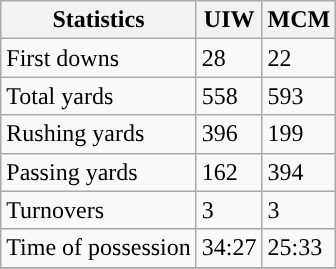<table class="wikitable">
<tr>
<th>Statistics</th>
<th>UIW</th>
<th>MCM</th>
</tr>
<tr>
<td>First downs</td>
<td>28</td>
<td>22</td>
</tr>
<tr>
<td>Total yards</td>
<td>558</td>
<td>593</td>
</tr>
<tr>
<td>Rushing yards</td>
<td>396</td>
<td>199</td>
</tr>
<tr>
<td>Passing yards</td>
<td>162</td>
<td>394</td>
</tr>
<tr>
<td>Turnovers</td>
<td>3</td>
<td>3</td>
</tr>
<tr>
<td>Time of possession</td>
<td>34:27</td>
<td>25:33</td>
</tr>
<tr>
</tr>
</table>
